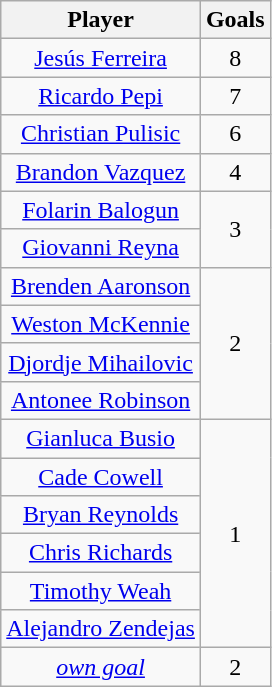<table class="wikitable sortable" style="text-align: center;">
<tr>
<th>Player</th>
<th>Goals</th>
</tr>
<tr>
<td><a href='#'>Jesús Ferreira</a></td>
<td>8</td>
</tr>
<tr>
<td><a href='#'>Ricardo Pepi</a></td>
<td>7</td>
</tr>
<tr>
<td><a href='#'>Christian Pulisic</a></td>
<td>6</td>
</tr>
<tr>
<td><a href='#'>Brandon Vazquez</a></td>
<td>4</td>
</tr>
<tr>
<td><a href='#'>Folarin Balogun</a></td>
<td rowspan=2>3</td>
</tr>
<tr>
<td><a href='#'>Giovanni Reyna</a></td>
</tr>
<tr>
<td><a href='#'>Brenden Aaronson</a></td>
<td rowspan=4>2</td>
</tr>
<tr>
<td><a href='#'>Weston McKennie</a></td>
</tr>
<tr>
<td><a href='#'>Djordje Mihailovic</a></td>
</tr>
<tr>
<td><a href='#'>Antonee Robinson</a></td>
</tr>
<tr>
<td><a href='#'>Gianluca Busio</a></td>
<td rowspan=6>1</td>
</tr>
<tr>
<td><a href='#'>Cade Cowell</a></td>
</tr>
<tr>
<td><a href='#'>Bryan Reynolds</a></td>
</tr>
<tr>
<td><a href='#'>Chris Richards</a></td>
</tr>
<tr>
<td><a href='#'>Timothy Weah</a></td>
</tr>
<tr>
<td><a href='#'>Alejandro Zendejas</a></td>
</tr>
<tr>
<td><em><a href='#'>own goal</a></em></td>
<td>2</td>
</tr>
</table>
